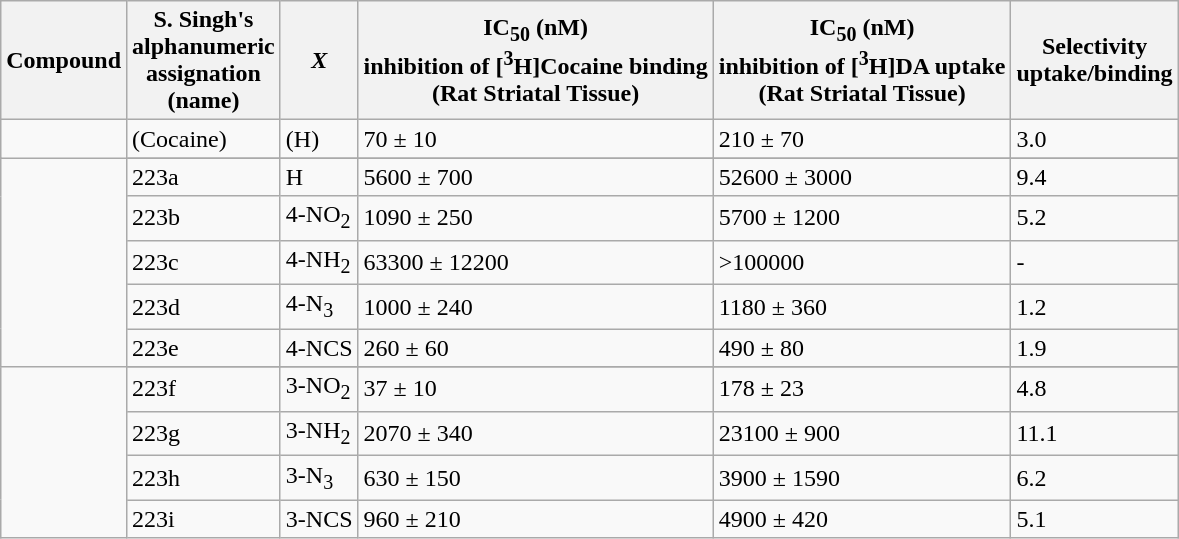<table class="wikitable sortable">
<tr>
<th>Compound</th>
<th>S. Singh's<br>alphanumeric<br>assignation<br>(name)</th>
<th><em>X</em></th>
<th>IC<sub>50</sub> (nM)<br>inhibition of [<sup>3</sup>H]Cocaine binding<br>(Rat Striatal Tissue)</th>
<th>IC<sub>50</sub> (nM)<br>inhibition of [<sup>3</sup>H]DA uptake<br>(Rat Striatal Tissue)</th>
<th>Selectivity<br>uptake/binding</th>
</tr>
<tr>
<td></td>
<td>(Cocaine)</td>
<td>(H)</td>
<td>70 ± 10</td>
<td>210 ± 70</td>
<td>3.0</td>
</tr>
<tr>
<td rowspan=6></td>
</tr>
<tr>
<td>223a</td>
<td>H</td>
<td>5600 ± 700</td>
<td>52600 ± 3000</td>
<td>9.4</td>
</tr>
<tr>
<td>223b</td>
<td>4-NO<sub>2</sub></td>
<td>1090 ± 250</td>
<td>5700 ± 1200</td>
<td>5.2</td>
</tr>
<tr>
<td>223c</td>
<td>4-NH<sub>2</sub></td>
<td>63300 ± 12200</td>
<td>>100000</td>
<td>-</td>
</tr>
<tr>
<td>223d</td>
<td>4-N<sub>3</sub></td>
<td>1000 ± 240</td>
<td>1180 ± 360</td>
<td>1.2</td>
</tr>
<tr>
<td>223e</td>
<td>4-NCS</td>
<td>260 ± 60</td>
<td>490 ± 80</td>
<td>1.9</td>
</tr>
<tr>
<td rowspan=5></td>
</tr>
<tr>
<td>223f</td>
<td>3-NO<sub>2</sub></td>
<td>37 ± 10</td>
<td>178 ± 23</td>
<td>4.8</td>
</tr>
<tr>
<td>223g</td>
<td>3-NH<sub>2</sub></td>
<td>2070 ± 340</td>
<td>23100 ± 900</td>
<td>11.1</td>
</tr>
<tr>
<td>223h</td>
<td>3-N<sub>3</sub></td>
<td>630 ± 150</td>
<td>3900 ± 1590</td>
<td>6.2</td>
</tr>
<tr>
<td>223i</td>
<td>3-NCS</td>
<td>960 ± 210</td>
<td>4900 ± 420</td>
<td>5.1</td>
</tr>
</table>
